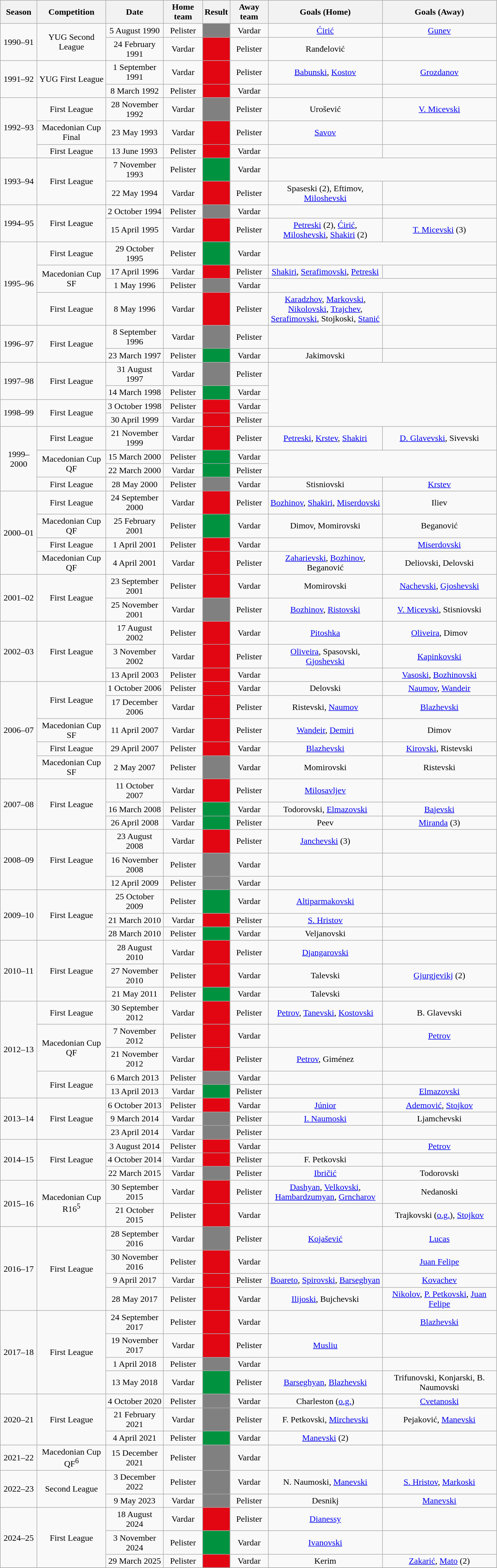<table class="wikitable" width=73% style="text-align: center;font-size:100%;">
<tr>
<th>Season</th>
<th>Competition</th>
<th>Date</th>
<th>Home team</th>
<th>Result</th>
<th>Away team</th>
<th width=23%>Goals (Home)</th>
<th width=23%>Goals (Away)</th>
</tr>
<tr>
<td rowspan=2>1990–91</td>
<td rowspan=2>YUG Second League</td>
<td>5 August 1990</td>
<td>Pelister</td>
<td style="background:#808080"></td>
<td>Vardar</td>
<td><a href='#'>Ćirić</a></td>
<td><a href='#'>Gunev</a></td>
</tr>
<tr>
<td>24 February 1991</td>
<td>Vardar</td>
<td bgcolor=#e20613></td>
<td>Pelister</td>
<td>Ranđelović</td>
<td></td>
</tr>
<tr>
<td rowspan=2>1991–92</td>
<td rowspan=2>YUG First League</td>
<td>1 September 1991</td>
<td>Vardar</td>
<td bgcolor=#e20613></td>
<td>Pelister</td>
<td><a href='#'>Babunski</a>, <a href='#'>Kostov</a></td>
<td><a href='#'>Grozdanov</a></td>
</tr>
<tr>
<td>8 March 1992</td>
<td>Pelister</td>
<td bgcolor=#e20613></td>
<td>Vardar</td>
<td></td>
<td></td>
</tr>
<tr>
<td rowspan=3>1992–93</td>
<td>First League</td>
<td>28 November 1992</td>
<td>Vardar</td>
<td style="background:#808080"></td>
<td>Pelister</td>
<td>Urošević</td>
<td><a href='#'>V. Micevski</a></td>
</tr>
<tr>
<td>Macedonian Cup Final</td>
<td>23 May 1993</td>
<td>Vardar</td>
<td bgcolor=#e20613></td>
<td>Pelister</td>
<td><a href='#'>Savov</a></td>
<td></td>
</tr>
<tr>
<td>First League</td>
<td>13 June 1993</td>
<td>Pelister</td>
<td bgcolor=#e20613></td>
<td>Vardar</td>
<td></td>
<td></td>
</tr>
<tr>
<td rowspan=2>1993–94</td>
<td rowspan=2>First League</td>
<td>7 November 1993</td>
<td>Pelister</td>
<td bgcolor=#00923f></td>
<td>Vardar</td>
</tr>
<tr>
<td>22 May 1994</td>
<td>Vardar</td>
<td bgcolor=#e20613></td>
<td>Pelister</td>
<td>Spaseski (2), Eftimov, <a href='#'>Miloshevski</a></td>
<td></td>
</tr>
<tr>
<td rowspan=2>1994–95</td>
<td rowspan=2>First League</td>
<td>2 October 1994</td>
<td>Pelister</td>
<td style="background:#808080"></td>
<td>Vardar</td>
<td></td>
<td></td>
</tr>
<tr>
<td>15 April 1995</td>
<td>Vardar</td>
<td bgcolor=#e20613></td>
<td>Pelister</td>
<td><a href='#'>Petreski</a> (2), <a href='#'>Ćirić</a>, <a href='#'>Miloshevski</a>, <a href='#'>Shakiri</a> (2)</td>
<td><a href='#'>T. Micevski</a> (3)</td>
</tr>
<tr>
<td rowspan=4>1995–96</td>
<td>First League</td>
<td>29 October 1995</td>
<td>Pelister</td>
<td bgcolor=#00923f></td>
<td>Vardar</td>
</tr>
<tr>
<td rowspan=2>Macedonian Cup SF</td>
<td>17 April 1996</td>
<td>Vardar</td>
<td bgcolor=#e20613></td>
<td>Pelister</td>
<td><a href='#'>Shakiri</a>, <a href='#'>Serafimovski</a>, <a href='#'>Petreski</a></td>
<td></td>
</tr>
<tr>
<td>1 May 1996</td>
<td>Pelister</td>
<td style="background:#808080"></td>
<td>Vardar</td>
</tr>
<tr>
<td>First League</td>
<td>8 May 1996</td>
<td>Vardar</td>
<td bgcolor=#e20613></td>
<td>Pelister</td>
<td><a href='#'>Karadzhov</a>, <a href='#'>Markovski</a>, <a href='#'>Nikolovski</a>, <a href='#'>Trajchev</a>, <a href='#'>Serafimovski</a>, Stojkoski, <a href='#'>Stanić</a></td>
<td></td>
</tr>
<tr>
<td rowspan=2>1996–97</td>
<td rowspan=2>First League</td>
<td>8 September 1996</td>
<td>Vardar</td>
<td style="background:#808080"></td>
<td>Pelister</td>
<td></td>
<td></td>
</tr>
<tr>
<td>23 March 1997</td>
<td>Pelister</td>
<td bgcolor=#00923f></td>
<td>Vardar</td>
<td>Jakimovski</td>
<td></td>
</tr>
<tr>
<td rowspan=2>1997–98</td>
<td rowspan=2>First League</td>
<td>31 August 1997</td>
<td>Vardar</td>
<td style="background:#808080"></td>
<td>Pelister</td>
</tr>
<tr>
<td>14 March 1998</td>
<td>Pelister</td>
<td bgcolor=#00923f></td>
<td>Vardar</td>
</tr>
<tr>
<td rowspan=2>1998–99</td>
<td rowspan=2>First League</td>
<td>3 October 1998</td>
<td>Pelister</td>
<td bgcolor=#e20613></td>
<td>Vardar</td>
</tr>
<tr>
<td>30 April 1999</td>
<td>Vardar</td>
<td bgcolor=#e20613></td>
<td>Pelister</td>
</tr>
<tr>
<td rowspan=4>1999–2000</td>
<td>First League</td>
<td>21 November 1999</td>
<td>Vardar</td>
<td bgcolor=#e20613></td>
<td>Pelister</td>
<td><a href='#'>Petreski</a>, <a href='#'>Krstev</a>, <a href='#'>Shakiri</a></td>
<td><a href='#'>D. Glavevski</a>, Sivevski</td>
</tr>
<tr>
<td rowspan=2>Macedonian Cup QF</td>
<td>15 March 2000</td>
<td>Pelister</td>
<td bgcolor=#00923f></td>
<td>Vardar</td>
</tr>
<tr>
<td>22 March 2000</td>
<td>Vardar</td>
<td bgcolor=#00923f></td>
<td>Pelister</td>
</tr>
<tr>
<td>First League</td>
<td>28 May 2000</td>
<td>Pelister</td>
<td style="background:#808080"></td>
<td>Vardar</td>
<td>Stisniovski</td>
<td><a href='#'>Krstev</a></td>
</tr>
<tr>
<td rowspan=4>2000–01</td>
<td>First League</td>
<td>24 September 2000</td>
<td>Vardar</td>
<td bgcolor=#e20613></td>
<td>Pelister</td>
<td><a href='#'>Bozhinov</a>, <a href='#'>Shakiri</a>, <a href='#'>Miserdovski</a></td>
<td>Iliev</td>
</tr>
<tr>
<td>Macedonian Cup QF</td>
<td>25 February 2001</td>
<td>Pelister</td>
<td bgcolor=#00923f></td>
<td>Vardar</td>
<td>Dimov, Momirovski</td>
<td>Beganović</td>
</tr>
<tr>
<td>First League</td>
<td>1 April 2001</td>
<td>Pelister</td>
<td bgcolor=#e20613></td>
<td>Vardar</td>
<td></td>
<td><a href='#'>Miserdovski</a></td>
</tr>
<tr>
<td>Macedonian Cup QF</td>
<td>4 April 2001</td>
<td>Vardar</td>
<td bgcolor=#e20613></td>
<td>Pelister</td>
<td><a href='#'>Zaharievski</a>, <a href='#'>Bozhinov</a>, Beganović</td>
<td>Deliovski, Delovski</td>
</tr>
<tr>
<td rowspan=2>2001–02</td>
<td rowspan=2>First League</td>
<td>23 September 2001</td>
<td>Pelister</td>
<td bgcolor=#e20613></td>
<td>Vardar</td>
<td>Momirovski</td>
<td><a href='#'>Nachevski</a>, <a href='#'>Gjoshevski</a></td>
</tr>
<tr>
<td>25 November 2001</td>
<td>Vardar</td>
<td style="background:#808080"></td>
<td>Pelister</td>
<td><a href='#'>Bozhinov</a>, <a href='#'>Ristovski</a></td>
<td><a href='#'>V. Micevski</a>, Stisniovski</td>
</tr>
<tr>
<td rowspan=3>2002–03</td>
<td rowspan=3>First League</td>
<td>17 August 2002</td>
<td>Pelister</td>
<td bgcolor=#e20613></td>
<td>Vardar</td>
<td><a href='#'>Pitoshka</a></td>
<td><a href='#'>Oliveira</a>, Dimov</td>
</tr>
<tr>
<td>3 November 2002</td>
<td>Vardar</td>
<td bgcolor=#e20613></td>
<td>Pelister</td>
<td><a href='#'>Oliveira</a>, Spasovski, <a href='#'>Gjoshevski</a></td>
<td><a href='#'>Kapinkovski</a></td>
</tr>
<tr>
<td>13 April 2003</td>
<td>Pelister</td>
<td bgcolor=#e20613></td>
<td>Vardar</td>
<td></td>
<td><a href='#'>Vasoski</a>, <a href='#'>Bozhinovski</a></td>
</tr>
<tr>
<td rowspan=5>2006–07</td>
<td rowspan=2>First League</td>
<td>1 October 2006</td>
<td>Pelister</td>
<td bgcolor=#e20613></td>
<td>Vardar</td>
<td>Delovski</td>
<td><a href='#'>Naumov</a>, <a href='#'>Wandeir</a></td>
</tr>
<tr>
<td>17 December 2006</td>
<td>Vardar</td>
<td bgcolor=#e20613></td>
<td>Pelister</td>
<td>Ristevski, <a href='#'>Naumov</a></td>
<td><a href='#'>Blazhevski</a></td>
</tr>
<tr>
<td>Macedonian Cup SF</td>
<td>11 April 2007</td>
<td>Vardar</td>
<td bgcolor=#e20613></td>
<td>Pelister</td>
<td><a href='#'>Wandeir</a>, <a href='#'>Demiri</a></td>
<td>Dimov</td>
</tr>
<tr>
<td>First League</td>
<td>29 April 2007</td>
<td>Pelister</td>
<td bgcolor=#e20613></td>
<td>Vardar</td>
<td><a href='#'>Blazhevski</a></td>
<td><a href='#'>Kirovski</a>, Ristevski</td>
</tr>
<tr>
<td>Macedonian Cup SF</td>
<td>2 May 2007</td>
<td>Pelister</td>
<td style="background:#808080"></td>
<td>Vardar</td>
<td>Momirovski</td>
<td>Ristevski</td>
</tr>
<tr>
<td rowspan=3>2007–08</td>
<td rowspan=3>First League</td>
<td>11 October 2007</td>
<td>Vardar</td>
<td bgcolor=#e20613></td>
<td>Pelister</td>
<td><a href='#'>Milosavljev</a></td>
<td></td>
</tr>
<tr>
<td>16 March 2008</td>
<td>Pelister</td>
<td bgcolor=#00923f></td>
<td>Vardar</td>
<td>Todorovski, <a href='#'>Elmazovski</a></td>
<td><a href='#'>Bajevski</a></td>
</tr>
<tr>
<td>26 April 2008</td>
<td>Vardar</td>
<td bgcolor=#00923f></td>
<td>Pelister</td>
<td>Peev</td>
<td><a href='#'>Miranda</a> (3)</td>
</tr>
<tr>
<td rowspan=3>2008–09</td>
<td rowspan=3>First League</td>
<td>23 August 2008</td>
<td>Vardar</td>
<td bgcolor=#e20613></td>
<td>Pelister</td>
<td><a href='#'>Janchevski</a> (3)</td>
<td></td>
</tr>
<tr>
<td>16 November 2008</td>
<td>Pelister</td>
<td style="background:#808080"></td>
<td>Vardar</td>
<td></td>
<td></td>
</tr>
<tr>
<td>12 April 2009</td>
<td>Pelister</td>
<td style="background:#808080"></td>
<td>Vardar</td>
<td></td>
<td></td>
</tr>
<tr>
<td rowspan=3>2009–10</td>
<td rowspan=3>First League</td>
<td>25 October 2009</td>
<td>Pelister</td>
<td bgcolor=#00923f></td>
<td>Vardar</td>
<td><a href='#'>Altiparmakovski</a></td>
<td></td>
</tr>
<tr>
<td>21 March 2010</td>
<td>Vardar</td>
<td bgcolor=#e20613></td>
<td>Pelister</td>
<td><a href='#'>S. Hristov</a></td>
<td></td>
</tr>
<tr>
<td>28 March 2010</td>
<td>Pelister</td>
<td bgcolor=#00923f></td>
<td>Vardar</td>
<td>Veljanovski</td>
<td></td>
</tr>
<tr>
<td rowspan=3>2010–11</td>
<td rowspan=3>First League</td>
<td>28 August 2010</td>
<td>Vardar</td>
<td bgcolor=#e20613></td>
<td>Pelister</td>
<td><a href='#'>Djangarovski</a></td>
<td></td>
</tr>
<tr>
<td>27 November 2010</td>
<td>Pelister</td>
<td bgcolor=#e20613></td>
<td>Vardar</td>
<td>Talevski</td>
<td><a href='#'>Gjurgjevikj</a> (2)</td>
</tr>
<tr>
<td>21 May 2011</td>
<td>Pelister</td>
<td bgcolor=#00923f></td>
<td>Vardar</td>
<td>Talevski</td>
<td></td>
</tr>
<tr>
<td rowspan=5>2012–13</td>
<td>First League</td>
<td>30 September 2012</td>
<td>Vardar</td>
<td bgcolor=#e20613></td>
<td>Pelister</td>
<td><a href='#'>Petrov</a>, <a href='#'>Tanevski</a>, <a href='#'>Kostovski</a></td>
<td>B. Glavevski</td>
</tr>
<tr>
<td rowspan=2>Macedonian Cup QF</td>
<td>7 November 2012</td>
<td>Pelister</td>
<td bgcolor=#e20613></td>
<td>Vardar</td>
<td></td>
<td><a href='#'>Petrov</a></td>
</tr>
<tr>
<td>21 November 2012</td>
<td>Vardar</td>
<td bgcolor=#e20613></td>
<td>Pelister</td>
<td><a href='#'>Petrov</a>, Giménez</td>
<td></td>
</tr>
<tr>
<td rowspan=2>First League</td>
<td>6 March 2013</td>
<td>Pelister</td>
<td style="background:#808080"></td>
<td>Vardar</td>
<td></td>
<td></td>
</tr>
<tr>
<td>13 April 2013</td>
<td>Vardar</td>
<td bgcolor=#00923f></td>
<td>Pelister</td>
<td></td>
<td><a href='#'>Elmazovski</a></td>
</tr>
<tr>
<td rowspan=3>2013–14</td>
<td rowspan=3>First League</td>
<td>6 October 2013</td>
<td>Pelister</td>
<td bgcolor=#e20613></td>
<td>Vardar</td>
<td><a href='#'>Júnior</a></td>
<td><a href='#'>Ademović</a>, <a href='#'>Stojkov</a></td>
</tr>
<tr>
<td>9 March 2014</td>
<td>Vardar</td>
<td style="background:#808080"></td>
<td>Pelister</td>
<td><a href='#'>I. Naumoski</a></td>
<td>Ljamchevski</td>
</tr>
<tr>
<td>23 April 2014</td>
<td>Vardar</td>
<td style="background:#808080"></td>
<td>Pelister</td>
<td></td>
<td></td>
</tr>
<tr>
<td rowspan=3>2014–15</td>
<td rowspan=3>First League</td>
<td>3 August 2014</td>
<td>Pelister</td>
<td bgcolor=#e20613></td>
<td>Vardar</td>
<td></td>
<td><a href='#'>Petrov</a></td>
</tr>
<tr>
<td>4 October 2014</td>
<td>Vardar</td>
<td bgcolor=#e20613></td>
<td>Pelister</td>
<td>F. Petkovski</td>
<td></td>
</tr>
<tr>
<td>22 March 2015</td>
<td>Vardar</td>
<td style="background:#808080"></td>
<td>Pelister</td>
<td><a href='#'>Ibričić</a></td>
<td>Todorovski</td>
</tr>
<tr>
<td rowspan=2>2015–16</td>
<td rowspan=2>Macedonian Cup R16<sup>5</sup></td>
<td>30 September 2015</td>
<td>Vardar</td>
<td bgcolor=#e20613></td>
<td>Pelister</td>
<td><a href='#'>Dashyan</a>, <a href='#'>Velkovski</a>, <a href='#'>Hambardzumyan</a>, <a href='#'>Grncharov</a></td>
<td>Nedanoski</td>
</tr>
<tr>
<td>21 October 2015</td>
<td>Pelister</td>
<td bgcolor=#e20613></td>
<td>Vardar</td>
<td></td>
<td>Trajkovski (<a href='#'>o.g.</a>), <a href='#'>Stojkov</a></td>
</tr>
<tr>
<td rowspan=4>2016–17</td>
<td rowspan=4>First League</td>
<td>28 September 2016</td>
<td>Vardar</td>
<td style="background:#808080"></td>
<td>Pelister</td>
<td><a href='#'>Kojašević</a></td>
<td><a href='#'>Lucas</a></td>
</tr>
<tr>
<td>30 November 2016</td>
<td>Pelister</td>
<td bgcolor=#e20613></td>
<td>Vardar</td>
<td></td>
<td><a href='#'>Juan Felipe</a></td>
</tr>
<tr>
<td>9 April 2017</td>
<td>Vardar</td>
<td bgcolor=#e20613></td>
<td>Pelister</td>
<td><a href='#'>Boareto</a>, <a href='#'>Spirovski</a>, <a href='#'>Barseghyan</a></td>
<td><a href='#'>Kovachev</a></td>
</tr>
<tr>
<td>28 May 2017</td>
<td>Pelister</td>
<td bgcolor=#e20613></td>
<td>Vardar</td>
<td><a href='#'>Ilijoski</a>, Bujchevski</td>
<td><a href='#'>Nikolov</a>, <a href='#'>P. Petkovski</a>, <a href='#'>Juan Felipe</a></td>
</tr>
<tr>
<td rowspan=4>2017–18</td>
<td rowspan=4>First League</td>
<td>24 September 2017</td>
<td>Pelister</td>
<td bgcolor=#e20613></td>
<td>Vardar</td>
<td></td>
<td><a href='#'>Blazhevski</a></td>
</tr>
<tr>
<td>19 November 2017</td>
<td>Vardar</td>
<td bgcolor=#e20613></td>
<td>Pelister</td>
<td><a href='#'>Musliu</a></td>
<td></td>
</tr>
<tr>
<td>1 April 2018</td>
<td>Pelister</td>
<td style="background:#808080"></td>
<td>Vardar</td>
<td></td>
<td></td>
</tr>
<tr>
<td>13 May 2018</td>
<td>Vardar</td>
<td bgcolor=#00923f></td>
<td>Pelister</td>
<td><a href='#'>Barseghyan</a>, <a href='#'>Blazhevski</a></td>
<td>Trifunovski, Konjarski, B. Naumovski</td>
</tr>
<tr>
<td rowspan=3>2020–21</td>
<td rowspan=3>First League</td>
<td>4 October 2020</td>
<td>Pelister</td>
<td style="background:#808080"></td>
<td>Vardar</td>
<td>Charleston (<a href='#'>o.g.</a>)</td>
<td><a href='#'>Cvetanoski</a></td>
</tr>
<tr>
<td>21 February 2021</td>
<td>Vardar</td>
<td style="background:#808080"></td>
<td>Pelister</td>
<td>F. Petkovski, <a href='#'>Mirchevski</a></td>
<td>Pejaković, <a href='#'>Manevski</a></td>
</tr>
<tr>
<td>4 April 2021</td>
<td>Pelister</td>
<td bgcolor=#00923f></td>
<td>Vardar</td>
<td><a href='#'>Manevski</a> (2)</td>
<td></td>
</tr>
<tr>
<td>2021–22</td>
<td>Macedonian Cup QF<sup>6</sup></td>
<td>15 December 2021</td>
<td>Pelister</td>
<td style="background:#808080"></td>
<td>Vardar</td>
<td></td>
<td></td>
</tr>
<tr>
<td rowspan=2>2022–23</td>
<td rowspan=2>Second League</td>
<td>3 December 2022</td>
<td>Pelister</td>
<td style="background:#808080"></td>
<td>Vardar</td>
<td>N. Naumoski, <a href='#'>Manevski</a></td>
<td><a href='#'>S. Hristov</a>, <a href='#'>Markoski</a></td>
</tr>
<tr>
<td>9 May 2023</td>
<td>Vardar</td>
<td style="background:#808080"></td>
<td>Pelister</td>
<td>Desnikj</td>
<td><a href='#'>Manevski</a></td>
</tr>
<tr>
<td rowspan=3>2024–25</td>
<td rowspan=3>First League</td>
<td>18 August 2024</td>
<td>Vardar</td>
<td bgcolor=#e20613></td>
<td>Pelister</td>
<td><a href='#'>Dianessy</a></td>
<td></td>
</tr>
<tr>
<td>3 November 2024</td>
<td>Pelister</td>
<td bgcolor=#00923f></td>
<td>Vardar</td>
<td><a href='#'>Ivanovski</a></td>
<td></td>
</tr>
<tr>
<td>29 March 2025</td>
<td>Pelister</td>
<td bgcolor=#e20613></td>
<td>Vardar</td>
<td>Kerim</td>
<td><a href='#'>Zakarić</a>, <a href='#'>Mato</a> (2)</td>
</tr>
<tr>
</tr>
</table>
